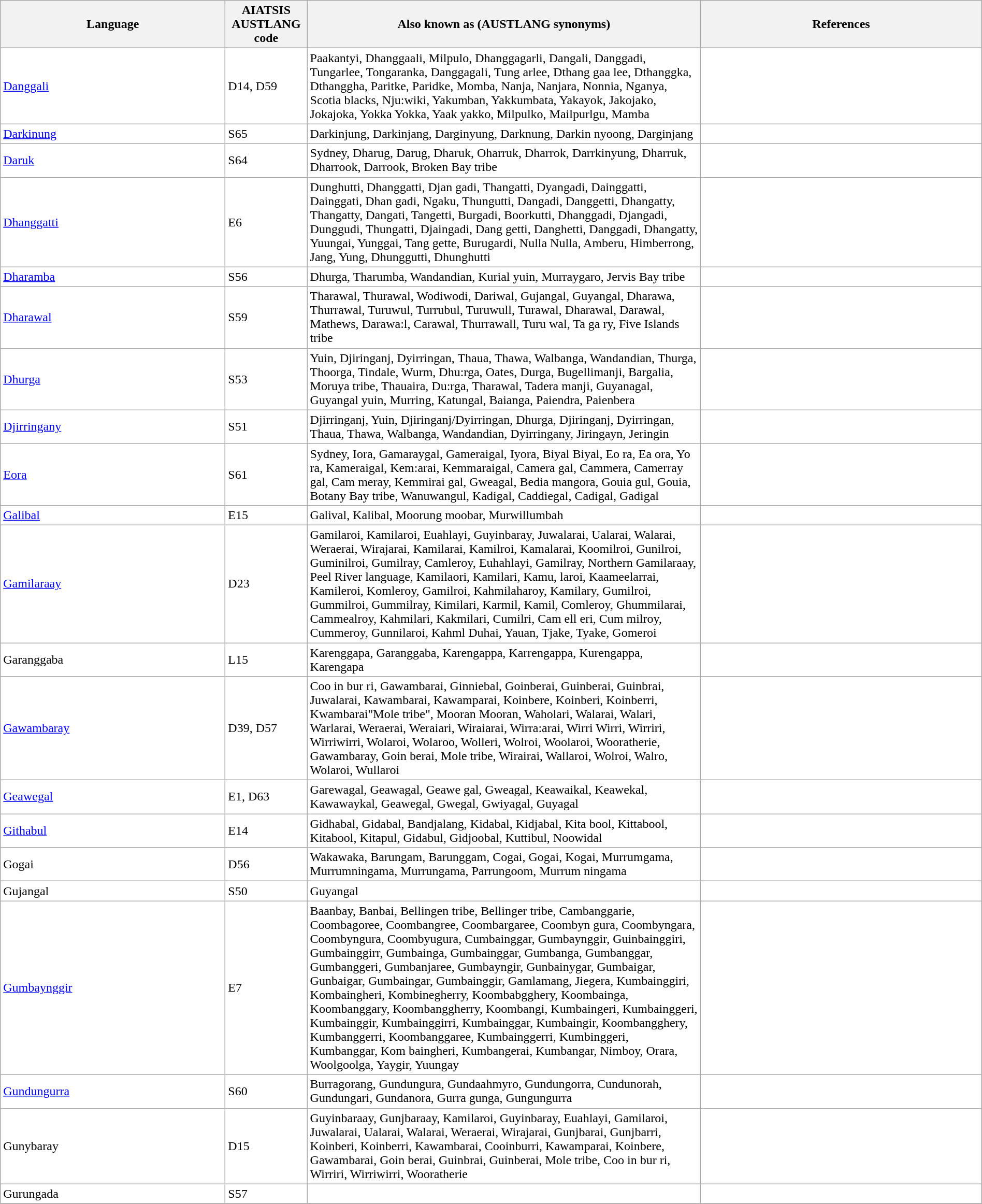<table class="wikitable" style="width:100%; background:#fff;">
<tr>
<th scope="col" style="width:20%;">Language</th>
<th scope="col" style="width:5%;">AIATSIS AUSTLANG code</th>
<th scope="col" style="width:35%;">Also known as (AUSTLANG synonyms)</th>
<th scope="col" class="unsortable" style="width: 25%">References</th>
</tr>
<tr>
<td><a href='#'>Danggali</a></td>
<td>D14, D59</td>
<td>Paakantyi, Dhanggaali, Milpulo, Dhanggagarli, Dangali, Danggadi, Tungarlee, Tongaranka, Danggagali, Tung arlee, Dthang gaa lee, Dthanggka, Dthanggha, Paritke, Paridke, Momba, Nanja, Nanjara, Nonnia, Nganya, Scotia blacks, Nju:wiki, Yakumban, Yakkumbata, Yakayok, Jakojako, Jokajoka, Yokka Yokka, Yaak yakko,  Milpulko, Mailpurlgu, Mamba</td>
<td></td>
</tr>
<tr>
<td><a href='#'>Darkinung</a></td>
<td>S65</td>
<td>Darkinjung, Darkinjang, Darginyung, Darknung, Darkin nyoong, Darginjang</td>
<td></td>
</tr>
<tr>
<td><a href='#'>Daruk</a></td>
<td>S64</td>
<td>Sydney, Dharug, Darug, Dharuk, Oharruk, Dharrok, Darrkinyung, Dharruk, Dharrook, Darrook, Broken Bay tribe</td>
<td></td>
</tr>
<tr>
<td><a href='#'>Dhanggatti</a></td>
<td>E6</td>
<td>Dunghutti, Dhanggatti, Djan gadi, Thangatti, Dyangadi, Dainggatti, Dainggati, Dhan gadi, Ngaku, Thungutti, Dangadi, Danggetti, Dhangatty, Thangatty, Dangati, Tangetti, Burgadi, Boorkutti, Dhanggadi, Djangadi, Dunggudi, Thungatti, Djaingadi, Dang getti, Danghetti, Danggadi, Dhangatty, Yuungai, Yunggai, Tang gette, Burugardi, Nulla Nulla, Amberu, Himberrong, Jang, Yung, Dhunggutti, Dhunghutti</td>
<td></td>
</tr>
<tr>
<td><a href='#'>Dharamba</a></td>
<td>S56</td>
<td>Dhurga, Tharumba, Wandandian, Kurial yuin, Murraygaro, Jervis Bay tribe</td>
<td></td>
</tr>
<tr>
<td><a href='#'>Dharawal</a></td>
<td>S59</td>
<td>Tharawal, Thurawal, Wodiwodi, Dariwal, Gujangal, Guyangal, Dharawa, Thurrawal, Turuwul, Turrubul, Turuwull, Turawal, Dharawal, Darawal, Mathews, Darawa:l, Carawal, Thurrawall, Turu wal, Ta ga ry, Five Islands tribe</td>
<td></td>
</tr>
<tr>
<td><a href='#'>Dhurga</a></td>
<td>S53</td>
<td>Yuin, Djiringanj, Dyirringan, Thaua, Thawa, Walbanga, Wandandian, Thurga, Thoorga, Tindale, Wurm, Dhu:rga, Oates, Durga, Bugellimanji, Bargalia, Moruya tribe, Thauaira, Du:rga, Tharawal, Tadera manji, Guyanagal, Guyangal yuin, Murring, Katungal, Baianga, Paiendra, Paienbera</td>
<td></td>
</tr>
<tr>
<td><a href='#'>Djirringany</a></td>
<td>S51</td>
<td>Djirringanj, Yuin, Djiringanj/Dyirringan, Dhurga, Djiringanj, Dyirringan, Thaua, Thawa, Walbanga, Wandandian, Dyirringany, Jiringayn, Jeringin</td>
<td></td>
</tr>
<tr>
<td><a href='#'>Eora</a></td>
<td>S61</td>
<td>Sydney, Iora, Gamaraygal, Gameraigal, Iyora, Biyal Biyal, Eo ra, Ea ora, Yo ra, Kameraigal, Kem:arai, Kemmaraigal, Camera gal, Cammera, Camerray gal, Cam meray, Kemmirai gal, Gweagal, Bedia mangora, Gouia gul, Gouia, Botany Bay tribe, Wanuwangul, Kadigal, Caddiegal, Cadigal, Gadigal</td>
<td></td>
</tr>
<tr>
<td><a href='#'>Galibal</a></td>
<td>E15</td>
<td>Galival, Kalibal, Moorung moobar, Murwillumbah</td>
<td></td>
</tr>
<tr>
<td><a href='#'>Gamilaraay</a></td>
<td>D23</td>
<td>Gamilaroi, Kamilaroi, Euahlayi, Guyinbaray, Juwalarai, Ualarai, Walarai, Weraerai, Wirajarai, Kamilarai, Kamilroi, Kamalarai, Koomilroi, Gunilroi, Guminilroi, Gumilray, Camleroy, Euhahlayi, Gamilray, Northern Gamilaraay, Peel River language, Kamilaori, Kamilari, Kamu, laroi, Kaameelarrai, Kamileroi, Komleroy, Gamilroi, Kahmilaharoy, Kamilary, Gumilroi, Gummilroi, Gummilray, Kimilari, Karmil, Kamil, Comleroy, Ghummilarai, Cammealroy, Kahmilari, Kakmilari, Cumilri, Cam ell eri, Cum milroy, Cummeroy, Gunnilaroi, Kahml Duhai, Yauan, Tjake, Tyake, Gomeroi</td>
<td></td>
</tr>
<tr>
<td>Garanggaba</td>
<td>L15</td>
<td>Karenggapa, Garanggaba, Karengappa, Karrengappa, Kurengappa, Karengapa</td>
<td></td>
</tr>
<tr>
<td><a href='#'>Gawambaray</a></td>
<td>D39, D57</td>
<td>Coo in bur ri, Gawambarai, Ginniebal, Goinberai, Guinberai, Guinbrai, Juwalarai, Kawambarai, Kawamparai, Koinbere, Koinberi, Koinberri, Kwambarai"Mole tribe", Mooran Mooran, Waholari, Walarai, Walari, Warlarai, Weraerai, Weraiari, Wiraiarai, Wirra:arai, Wirri Wirri, Wirriri, Wirriwirri, Wolaroi, Wolaroo, Wolleri, Wolroi, Woolaroi, Wooratherie, Gawambaray, Goin berai, Mole tribe, Wirairai, Wallaroi, Wolroi, Walro, Wolaroi, Wullaroi</td>
<td></td>
</tr>
<tr>
<td><a href='#'>Geawegal</a></td>
<td>E1, D63</td>
<td>Garewagal, Geawagal, Geawe gal, Gweagal,  Keawaikal, Keawekal, Kawawaykal, Geawegal, Gwegal, Gwiyagal, Guyagal</td>
<td></td>
</tr>
<tr>
<td><a href='#'>Githabul</a></td>
<td>E14</td>
<td>Gidhabal, Gidabal, Bandjalang, Kidabal, Kidjabal, Kita bool, Kittabool, Kitabool, Kitapul, Gidabul, Gidjoobal, Kuttibul, Noowidal</td>
<td></td>
</tr>
<tr>
<td>Gogai</td>
<td>D56</td>
<td>Wakawaka, Barungam, Barunggam, Cogai, Gogai, Kogai, Murrumgama, Murrumningama, Murrungama, Parrungoom, Murrum ningama</td>
<td></td>
</tr>
<tr>
<td>Gujangal</td>
<td>S50</td>
<td>Guyangal</td>
<td></td>
</tr>
<tr>
<td><a href='#'>Gumbaynggir</a></td>
<td>E7</td>
<td>Baanbay, Banbai, Bellingen tribe, Bellinger tribe, Cambanggarie, Coombagoree, Coombangree, Coombargaree, Coombyn gura,  Coombyngara, Coombyngura, Coombyugura, Cumbainggar, Gumbaynggir, Guinbainggiri, Gumbainggirr, Gumbainga, Gumbainggar, Gumbanga, Gumbanggar, Gumbanggeri, Gumbanjaree, Gumbayngir, Gunbainygar, Gumbaigar, Gunbaigar, Gumbaingar, Gumbainggir,  Gamlamang, Jiegera, Kumbainggiri,  Kombaingheri, Kombinegherry, Koombabgghery, Koombainga, Koombanggary, Koombanggherry, Koombangi, Kumbaingeri, Kumbainggeri, Kumbainggir, Kumbainggirri, Kumbainggar, Kumbaingir, Koombangghery, Kumbanggerri, Koombanggaree, Kumbainggerri, Kumbinggeri, Kumbanggar, Kom baingheri,  Kumbangerai, Kumbangar, Nimboy, Orara,   Woolgoolga, Yaygir, Yuungay</td>
<td></td>
</tr>
<tr>
<td><a href='#'>Gundungurra</a></td>
<td>S60</td>
<td>Burragorang, Gundungura, Gundaahmyro, Gundungorra, Cundunorah, Gundungari, Gundanora, Gurra gunga, Gungungurra</td>
<td></td>
</tr>
<tr>
<td>Gunybaray</td>
<td>D15</td>
<td>Guyinbaraay, Gunjbaraay, Kamilaroi, Guyinbaray, Euahlayi, Gamilaroi, Juwalarai, Ualarai, Walarai, Weraerai, Wirajarai, Gunjbarai, Gunjbarri, Koinberi, Koinberri, Kawambarai, Cooinburri, Kawamparai, Koinbere, Gawambarai, Goin berai, Guinbrai, Guinberai, Mole tribe, Coo in bur ri, Wirriri, Wirriwirri, Wooratherie</td>
<td></td>
</tr>
<tr>
<td>Gurungada</td>
<td>S57</td>
<td></td>
<td></td>
</tr>
<tr>
</tr>
</table>
